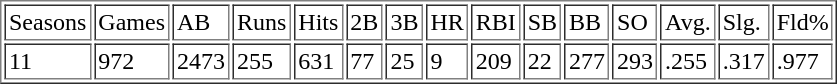<table border="1" cellpadding="2">
<tr>
<td>Seasons</td>
<td>Games</td>
<td>AB</td>
<td>Runs</td>
<td>Hits</td>
<td>2B</td>
<td>3B</td>
<td>HR</td>
<td>RBI</td>
<td>SB</td>
<td>BB</td>
<td>SO</td>
<td>Avg.</td>
<td>Slg.</td>
<td>Fld%</td>
</tr>
<tr>
<td>11</td>
<td>972</td>
<td>2473</td>
<td>255</td>
<td>631</td>
<td>77</td>
<td>25</td>
<td>9</td>
<td>209</td>
<td>22</td>
<td>277</td>
<td>293</td>
<td>.255</td>
<td>.317</td>
<td>.977</td>
</tr>
</table>
